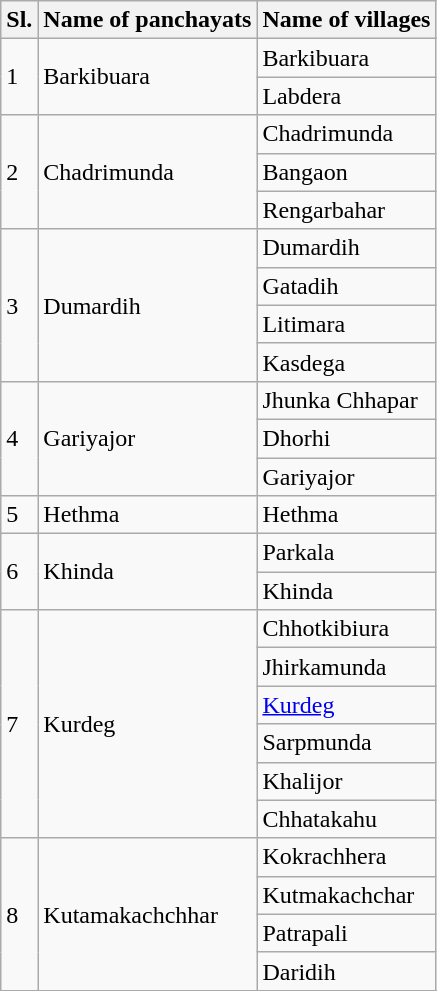<table class="wikitable plainrowheaders sortable">
<tr>
<th scope="col">Sl.</th>
<th scope="col">Name of panchayats</th>
<th scope="col">Name of villages</th>
</tr>
<tr>
<td rowspan="2">1</td>
<td rowspan="2">Barkibuara</td>
<td>Barkibuara</td>
</tr>
<tr>
<td>Labdera</td>
</tr>
<tr>
<td rowspan="3">2</td>
<td rowspan="3">Chadrimunda</td>
<td>Chadrimunda</td>
</tr>
<tr>
<td>Bangaon</td>
</tr>
<tr>
<td>Rengarbahar</td>
</tr>
<tr>
<td rowspan="4">3</td>
<td rowspan="4">Dumardih</td>
<td>Dumardih</td>
</tr>
<tr>
<td>Gatadih</td>
</tr>
<tr>
<td>Litimara</td>
</tr>
<tr>
<td>Kasdega</td>
</tr>
<tr>
<td rowspan="3">4</td>
<td rowspan="3">Gariyajor</td>
<td>Jhunka Chhapar</td>
</tr>
<tr>
<td>Dhorhi</td>
</tr>
<tr>
<td>Gariyajor  </td>
</tr>
<tr>
<td>5</td>
<td>Hethma</td>
<td>Hethma</td>
</tr>
<tr>
<td rowspan="2">6</td>
<td rowspan="2">Khinda</td>
<td>Parkala</td>
</tr>
<tr>
<td>Khinda</td>
</tr>
<tr>
<td rowspan="6">7</td>
<td rowspan="6">Kurdeg</td>
<td>Chhotkibiura</td>
</tr>
<tr>
<td>Jhirkamunda</td>
</tr>
<tr>
<td><a href='#'>Kurdeg</a></td>
</tr>
<tr>
<td>Sarpmunda</td>
</tr>
<tr>
<td>Khalijor</td>
</tr>
<tr>
<td>Chhatakahu  </td>
</tr>
<tr>
<td rowspan="4">8</td>
<td rowspan="4">Kutamakachchhar</td>
<td>Kokrachhera</td>
</tr>
<tr>
<td>Kutmakachchar</td>
</tr>
<tr>
<td>Patrapali</td>
</tr>
<tr>
<td>Daridih</td>
</tr>
<tr>
</tr>
</table>
